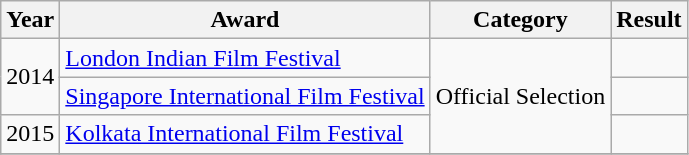<table class="wikitable sortable">
<tr>
<th>Year</th>
<th>Award</th>
<th>Category</th>
<th>Result</th>
</tr>
<tr>
<td rowspan="2">2014</td>
<td><a href='#'>London Indian Film Festival</a></td>
<td rowspan="3">Official Selection</td>
<td></td>
</tr>
<tr>
<td><a href='#'>Singapore International Film Festival</a></td>
<td></td>
</tr>
<tr>
<td rowspan="1">2015</td>
<td><a href='#'>Kolkata International Film Festival</a></td>
<td></td>
</tr>
<tr>
</tr>
</table>
